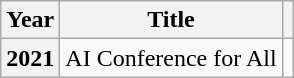<table class="wikitable plainrowheaders">
<tr>
<th scope="col">Year</th>
<th scope="col">Title</th>
<th scope="col" class="unsortable"></th>
</tr>
<tr>
<th scope="row">2021</th>
<td>AI Conference for All</td>
<td></td>
</tr>
</table>
